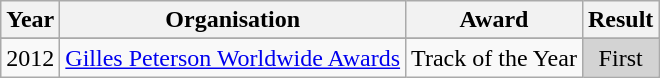<table class="wikitable plainrowheaders" style="text-align:center;">
<tr>
<th>Year</th>
<th>Organisation</th>
<th>Award</th>
<th>Result</th>
</tr>
<tr>
</tr>
<tr>
<td>2012</td>
<td><a href='#'>Gilles Peterson Worldwide Awards</a></td>
<td>Track of the Year</td>
<td style="background:lightgrey">First</td>
</tr>
</table>
